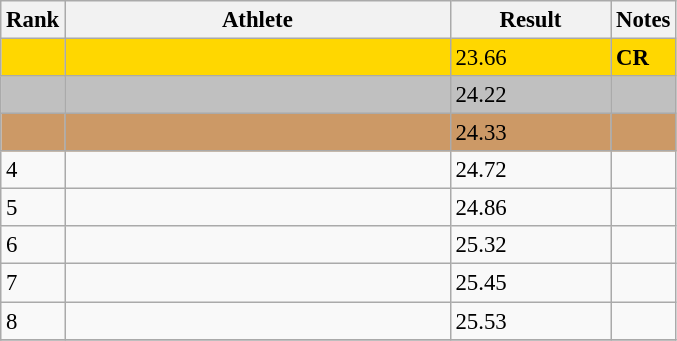<table class="wikitable" style="font-size:95%" style="width:35em;" style="text-align:center">
<tr>
<th>Rank</th>
<th width=250>Athlete</th>
<th width=100>Result</th>
<th>Notes</th>
</tr>
<tr bgcolor=gold>
<td></td>
<td align=left></td>
<td>23.66</td>
<td><strong>CR</strong></td>
</tr>
<tr bgcolor=silver>
<td></td>
<td align=left></td>
<td>24.22</td>
<td></td>
</tr>
<tr bgcolor=cc9966>
<td></td>
<td align=left></td>
<td>24.33</td>
<td></td>
</tr>
<tr>
<td>4</td>
<td align=left></td>
<td>24.72</td>
<td></td>
</tr>
<tr>
<td>5</td>
<td align=left></td>
<td>24.86</td>
<td></td>
</tr>
<tr>
<td>6</td>
<td align=left></td>
<td>25.32</td>
<td></td>
</tr>
<tr>
<td>7</td>
<td align=left></td>
<td>25.45</td>
<td></td>
</tr>
<tr>
<td>8</td>
<td align=left></td>
<td>25.53</td>
<td></td>
</tr>
<tr>
</tr>
</table>
